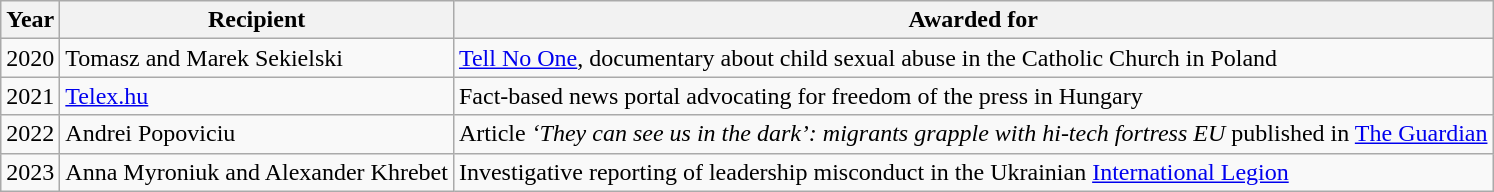<table class="wikitable">
<tr>
<th>Year</th>
<th>Recipient</th>
<th>Awarded for</th>
</tr>
<tr>
<td>2020</td>
<td>Tomasz and Marek Sekielski</td>
<td><a href='#'>Tell No One</a>, documentary about child sexual abuse in the Catholic Church in Poland</td>
</tr>
<tr>
<td>2021</td>
<td><a href='#'>Telex.hu</a></td>
<td>Fact-based news portal advocating for freedom of the press in Hungary</td>
</tr>
<tr>
<td>2022</td>
<td>Andrei Popoviciu</td>
<td>Article <em>‘They can see us in the dark’: migrants grapple with hi-tech fortress EU</em> published in <a href='#'>The Guardian</a></td>
</tr>
<tr>
<td>2023</td>
<td>Anna Myroniuk and Alexander Khrebet</td>
<td>Investigative reporting of leadership misconduct in the Ukrainian <a href='#'>International Legion</a></td>
</tr>
</table>
